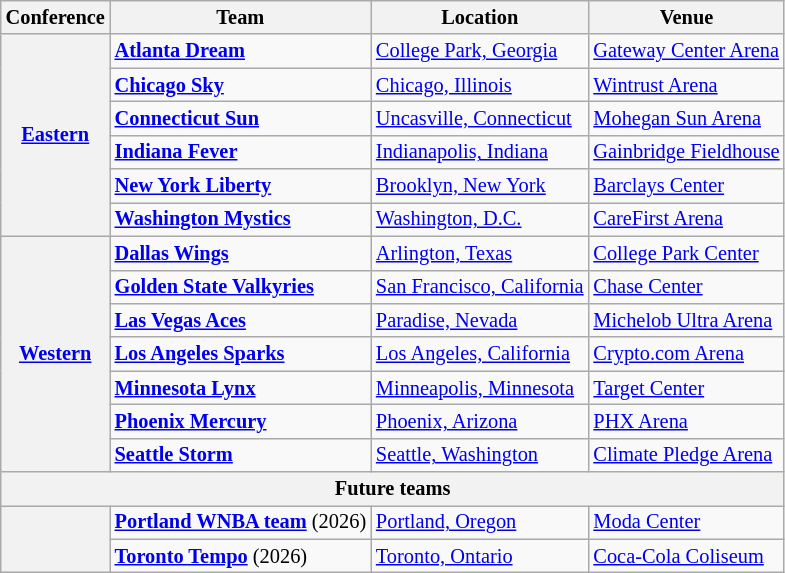<table class="wikitable" style="font-size:85%">
<tr>
<th>Conference</th>
<th>Team</th>
<th>Location</th>
<th>Venue</th>
</tr>
<tr>
<th rowspan="6"><a href='#'>Eastern</a></th>
<td><strong><a href='#'>Atlanta Dream</a></strong></td>
<td><a href='#'>College Park, Georgia</a></td>
<td><a href='#'>Gateway Center Arena</a></td>
</tr>
<tr>
<td><strong><a href='#'>Chicago Sky</a></strong></td>
<td><a href='#'>Chicago, Illinois</a></td>
<td><a href='#'>Wintrust Arena</a></td>
</tr>
<tr>
<td><strong><a href='#'>Connecticut Sun</a></strong></td>
<td><a href='#'>Uncasville, Connecticut</a></td>
<td><a href='#'>Mohegan Sun Arena</a></td>
</tr>
<tr>
<td><strong><a href='#'>Indiana Fever</a></strong></td>
<td><a href='#'>Indianapolis, Indiana</a></td>
<td><a href='#'>Gainbridge Fieldhouse</a></td>
</tr>
<tr>
<td><strong><a href='#'>New York Liberty</a></strong></td>
<td><a href='#'>Brooklyn, New York</a></td>
<td><a href='#'>Barclays Center</a></td>
</tr>
<tr>
<td><strong><a href='#'>Washington Mystics</a></strong></td>
<td><a href='#'>Washington, D.C.</a></td>
<td><a href='#'>CareFirst Arena</a></td>
</tr>
<tr>
<th rowspan=7><a href='#'>Western</a></th>
<td><strong><a href='#'>Dallas Wings</a></strong></td>
<td><a href='#'>Arlington, Texas</a></td>
<td><a href='#'>College Park Center</a></td>
</tr>
<tr>
<td><strong><a href='#'>Golden State Valkyries</a></strong></td>
<td><a href='#'>San Francisco, California</a></td>
<td><a href='#'>Chase Center</a></td>
</tr>
<tr>
<td><strong><a href='#'>Las Vegas Aces</a></strong></td>
<td><a href='#'>Paradise, Nevada</a></td>
<td><a href='#'>Michelob Ultra Arena</a></td>
</tr>
<tr>
<td><strong><a href='#'>Los Angeles Sparks</a></strong></td>
<td><a href='#'>Los Angeles, California</a></td>
<td><a href='#'>Crypto.com Arena</a></td>
</tr>
<tr>
<td><strong><a href='#'>Minnesota Lynx</a></strong></td>
<td><a href='#'>Minneapolis, Minnesota</a></td>
<td><a href='#'>Target Center</a></td>
</tr>
<tr>
<td><strong><a href='#'>Phoenix Mercury</a></strong></td>
<td><a href='#'>Phoenix, Arizona</a></td>
<td><a href='#'>PHX Arena</a></td>
</tr>
<tr>
<td><strong><a href='#'>Seattle Storm</a></strong></td>
<td><a href='#'>Seattle, Washington</a></td>
<td><a href='#'>Climate Pledge Arena</a></td>
</tr>
<tr>
<th colspan=4>Future teams</th>
</tr>
<tr>
<th rowspan=2></th>
<td><strong><a href='#'>Portland WNBA team</a></strong> (2026)</td>
<td><a href='#'>Portland, Oregon</a></td>
<td><a href='#'>Moda Center</a></td>
</tr>
<tr>
<td><strong><a href='#'>Toronto Tempo</a></strong> (2026)</td>
<td><a href='#'>Toronto, Ontario</a></td>
<td><a href='#'>Coca-Cola Coliseum</a></td>
</tr>
</table>
